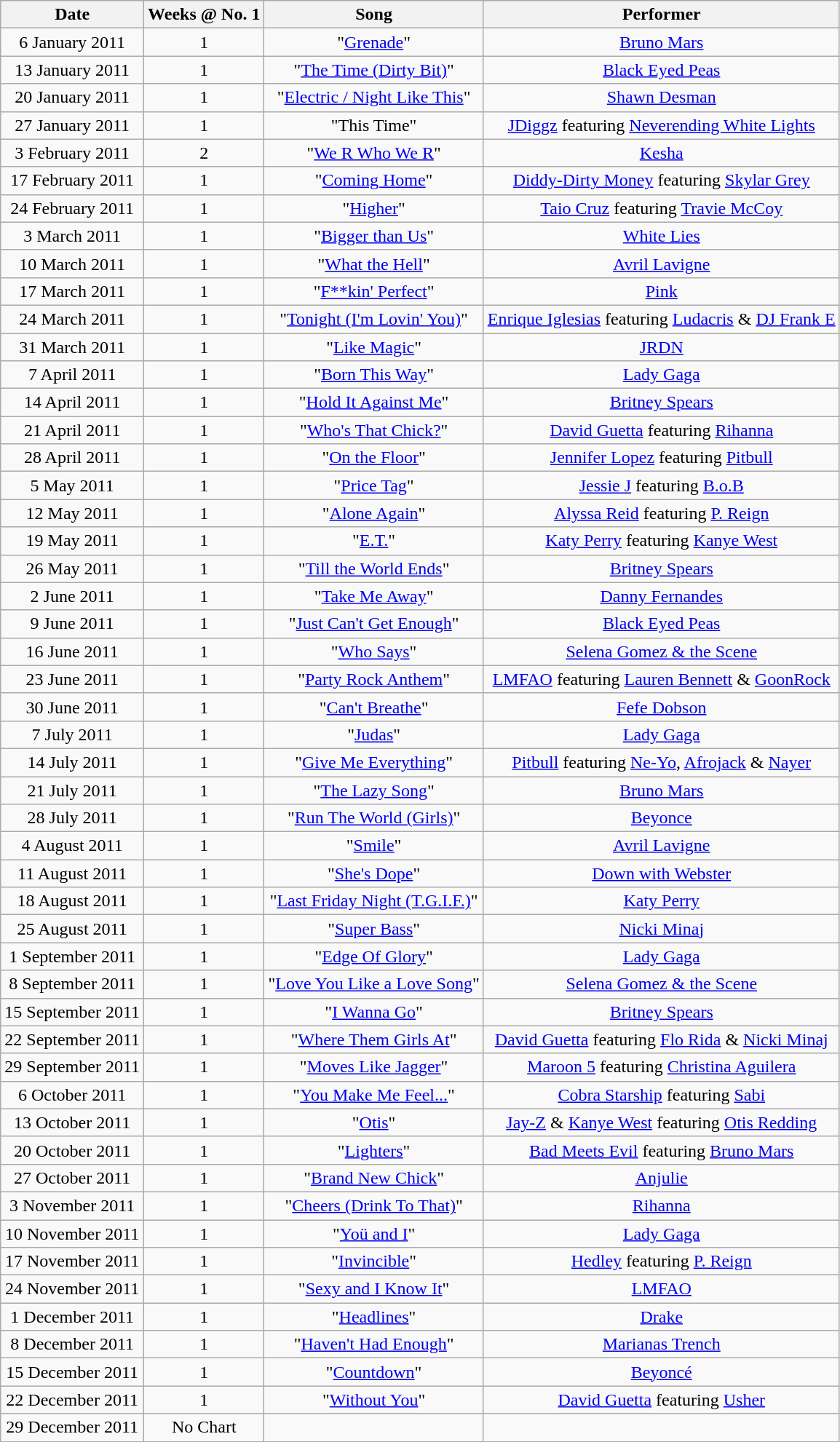<table class="wikitable" style="text-align: center;">
<tr>
<th>Date</th>
<th>Weeks @ No. 1</th>
<th>Song</th>
<th>Performer</th>
</tr>
<tr>
<td>6 January 2011</td>
<td>1</td>
<td>"<a href='#'>Grenade</a>"</td>
<td><a href='#'>Bruno Mars</a></td>
</tr>
<tr>
<td>13 January 2011</td>
<td>1</td>
<td>"<a href='#'>The Time (Dirty Bit)</a>"</td>
<td><a href='#'>Black Eyed Peas</a></td>
</tr>
<tr>
<td>20 January 2011</td>
<td>1</td>
<td>"<a href='#'>Electric / Night Like This</a>"</td>
<td><a href='#'>Shawn Desman</a></td>
</tr>
<tr>
<td>27 January 2011</td>
<td>1</td>
<td>"This Time"</td>
<td><a href='#'>JDiggz</a> featuring <a href='#'>Neverending White Lights</a></td>
</tr>
<tr>
<td>3 February 2011</td>
<td>2</td>
<td>"<a href='#'>We R Who We R</a>"</td>
<td><a href='#'>Kesha</a></td>
</tr>
<tr>
<td>17 February 2011</td>
<td>1</td>
<td>"<a href='#'>Coming Home</a>"</td>
<td><a href='#'>Diddy-Dirty Money</a> featuring <a href='#'>Skylar Grey</a></td>
</tr>
<tr>
<td>24 February 2011</td>
<td>1</td>
<td>"<a href='#'>Higher</a>"</td>
<td><a href='#'>Taio Cruz</a> featuring <a href='#'>Travie McCoy</a></td>
</tr>
<tr>
<td>3 March 2011</td>
<td>1</td>
<td>"<a href='#'>Bigger than Us</a>"</td>
<td><a href='#'>White Lies</a></td>
</tr>
<tr>
<td>10 March 2011</td>
<td>1</td>
<td>"<a href='#'>What the Hell</a>"</td>
<td><a href='#'>Avril Lavigne</a></td>
</tr>
<tr>
<td>17 March 2011</td>
<td>1</td>
<td>"<a href='#'>F**kin' Perfect</a>"</td>
<td><a href='#'>Pink</a></td>
</tr>
<tr>
<td>24 March 2011</td>
<td>1</td>
<td>"<a href='#'>Tonight (I'm Lovin' You)</a>"</td>
<td><a href='#'>Enrique Iglesias</a> featuring <a href='#'>Ludacris</a> & <a href='#'>DJ Frank E</a></td>
</tr>
<tr>
<td>31 March 2011</td>
<td>1</td>
<td>"<a href='#'>Like Magic</a>"</td>
<td><a href='#'>JRDN</a></td>
</tr>
<tr>
<td>7 April 2011</td>
<td>1</td>
<td>"<a href='#'>Born This Way</a>"</td>
<td><a href='#'>Lady Gaga</a></td>
</tr>
<tr>
<td>14 April 2011</td>
<td>1</td>
<td>"<a href='#'>Hold It Against Me</a>"</td>
<td><a href='#'>Britney Spears</a></td>
</tr>
<tr>
<td>21 April 2011</td>
<td>1</td>
<td>"<a href='#'>Who's That Chick?</a>"</td>
<td><a href='#'>David Guetta</a> featuring <a href='#'>Rihanna</a></td>
</tr>
<tr>
<td>28 April 2011</td>
<td>1</td>
<td>"<a href='#'>On the Floor</a>"</td>
<td><a href='#'>Jennifer Lopez</a> featuring <a href='#'>Pitbull</a></td>
</tr>
<tr>
<td>5 May 2011</td>
<td>1</td>
<td>"<a href='#'>Price Tag</a>"</td>
<td><a href='#'>Jessie J</a> featuring <a href='#'>B.o.B</a></td>
</tr>
<tr>
<td>12 May 2011</td>
<td>1</td>
<td>"<a href='#'>Alone Again</a>"</td>
<td><a href='#'>Alyssa Reid</a> featuring <a href='#'>P. Reign</a></td>
</tr>
<tr>
<td>19 May 2011</td>
<td>1</td>
<td>"<a href='#'>E.T.</a>"</td>
<td><a href='#'>Katy Perry</a> featuring <a href='#'>Kanye West</a></td>
</tr>
<tr>
<td>26 May 2011</td>
<td>1</td>
<td>"<a href='#'>Till the World Ends</a>"</td>
<td><a href='#'>Britney Spears</a></td>
</tr>
<tr>
<td>2 June 2011</td>
<td>1</td>
<td>"<a href='#'>Take Me Away</a>"</td>
<td><a href='#'>Danny Fernandes</a></td>
</tr>
<tr>
<td>9 June 2011</td>
<td>1</td>
<td>"<a href='#'>Just Can't Get Enough</a>"</td>
<td><a href='#'>Black Eyed Peas</a></td>
</tr>
<tr>
<td>16 June 2011</td>
<td>1</td>
<td>"<a href='#'>Who Says</a>"</td>
<td><a href='#'>Selena Gomez & the Scene</a></td>
</tr>
<tr>
<td>23 June 2011</td>
<td>1</td>
<td>"<a href='#'>Party Rock Anthem</a>"</td>
<td><a href='#'>LMFAO</a> featuring <a href='#'>Lauren Bennett</a> & <a href='#'>GoonRock</a></td>
</tr>
<tr>
<td>30 June 2011</td>
<td>1</td>
<td>"<a href='#'>Can't Breathe</a>"</td>
<td><a href='#'>Fefe Dobson</a></td>
</tr>
<tr>
<td>7 July 2011</td>
<td>1</td>
<td>"<a href='#'>Judas</a>"</td>
<td><a href='#'>Lady Gaga</a></td>
</tr>
<tr>
<td>14 July 2011</td>
<td>1</td>
<td>"<a href='#'>Give Me Everything</a>"</td>
<td><a href='#'>Pitbull</a> featuring <a href='#'>Ne-Yo</a>, <a href='#'>Afrojack</a> & <a href='#'>Nayer</a></td>
</tr>
<tr>
<td>21 July 2011</td>
<td>1</td>
<td>"<a href='#'>The Lazy Song</a>"</td>
<td><a href='#'>Bruno Mars</a></td>
</tr>
<tr>
<td>28 July 2011</td>
<td>1</td>
<td>"<a href='#'>Run The World (Girls)</a>"</td>
<td><a href='#'>Beyonce</a></td>
</tr>
<tr>
<td>4 August 2011</td>
<td>1</td>
<td>"<a href='#'>Smile</a>"</td>
<td><a href='#'>Avril Lavigne</a></td>
</tr>
<tr>
<td>11 August 2011</td>
<td>1</td>
<td>"<a href='#'>She's Dope</a>"</td>
<td><a href='#'>Down with Webster</a></td>
</tr>
<tr>
<td>18 August 2011</td>
<td>1</td>
<td>"<a href='#'>Last Friday Night (T.G.I.F.)</a>"</td>
<td><a href='#'>Katy Perry</a></td>
</tr>
<tr>
<td>25 August 2011</td>
<td>1</td>
<td>"<a href='#'>Super Bass</a>"</td>
<td><a href='#'>Nicki Minaj</a></td>
</tr>
<tr>
<td>1 September 2011</td>
<td>1</td>
<td>"<a href='#'>Edge Of Glory</a>"</td>
<td><a href='#'>Lady Gaga</a></td>
</tr>
<tr>
<td>8 September 2011</td>
<td>1</td>
<td>"<a href='#'>Love You Like a Love Song</a>"</td>
<td><a href='#'>Selena Gomez & the Scene</a></td>
</tr>
<tr>
<td>15 September 2011</td>
<td>1</td>
<td>"<a href='#'>I Wanna Go</a>"</td>
<td><a href='#'>Britney Spears</a></td>
</tr>
<tr>
<td>22 September 2011</td>
<td>1</td>
<td>"<a href='#'>Where Them Girls At</a>"</td>
<td><a href='#'>David Guetta</a> featuring <a href='#'>Flo Rida</a> & <a href='#'>Nicki Minaj</a></td>
</tr>
<tr>
<td>29 September 2011</td>
<td>1</td>
<td>"<a href='#'>Moves Like Jagger</a>"</td>
<td><a href='#'>Maroon 5</a> featuring <a href='#'>Christina Aguilera</a></td>
</tr>
<tr>
<td>6 October 2011</td>
<td>1</td>
<td>"<a href='#'>You Make Me Feel...</a>"</td>
<td><a href='#'>Cobra Starship</a> featuring <a href='#'>Sabi</a></td>
</tr>
<tr>
<td>13 October 2011</td>
<td>1</td>
<td>"<a href='#'>Otis</a>"</td>
<td><a href='#'>Jay-Z</a> & <a href='#'>Kanye West</a> featuring <a href='#'>Otis Redding</a></td>
</tr>
<tr>
<td>20 October 2011</td>
<td>1</td>
<td>"<a href='#'>Lighters</a>"</td>
<td><a href='#'>Bad Meets Evil</a> featuring <a href='#'>Bruno Mars</a></td>
</tr>
<tr>
<td>27 October 2011</td>
<td>1</td>
<td>"<a href='#'>Brand New Chick</a>"</td>
<td><a href='#'>Anjulie</a></td>
</tr>
<tr>
<td>3 November 2011</td>
<td>1</td>
<td>"<a href='#'>Cheers (Drink To That)</a>"</td>
<td><a href='#'>Rihanna</a></td>
</tr>
<tr>
<td>10 November 2011</td>
<td>1</td>
<td>"<a href='#'>Yoü and I</a>"</td>
<td><a href='#'>Lady Gaga</a></td>
</tr>
<tr>
<td>17 November 2011</td>
<td>1</td>
<td>"<a href='#'>Invincible</a>"</td>
<td><a href='#'>Hedley</a> featuring <a href='#'>P. Reign</a></td>
</tr>
<tr>
<td>24 November 2011</td>
<td>1</td>
<td>"<a href='#'>Sexy and I Know It</a>"</td>
<td><a href='#'>LMFAO</a></td>
</tr>
<tr>
<td>1 December 2011</td>
<td>1</td>
<td>"<a href='#'>Headlines</a>"</td>
<td><a href='#'>Drake</a></td>
</tr>
<tr>
<td>8 December 2011</td>
<td>1</td>
<td>"<a href='#'>Haven't Had Enough</a>"</td>
<td><a href='#'>Marianas Trench</a></td>
</tr>
<tr>
<td>15 December 2011</td>
<td>1</td>
<td>"<a href='#'>Countdown</a>"</td>
<td><a href='#'>Beyoncé</a></td>
</tr>
<tr>
<td>22 December 2011</td>
<td>1</td>
<td>"<a href='#'>Without You</a>"</td>
<td><a href='#'>David Guetta</a> featuring <a href='#'>Usher</a></td>
</tr>
<tr>
<td>29 December 2011</td>
<td>No Chart</td>
<td></td>
</tr>
</table>
